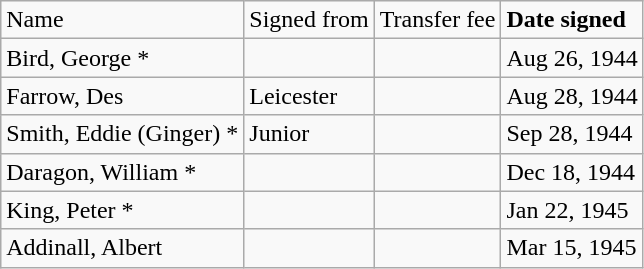<table class="wikitable">
<tr>
<td>Name</td>
<td>Signed from</td>
<td>Transfer fee</td>
<td><strong>Date signed</strong></td>
</tr>
<tr>
<td>Bird, George *</td>
<td></td>
<td></td>
<td>Aug 26, 1944</td>
</tr>
<tr>
<td>Farrow, Des</td>
<td>Leicester</td>
<td></td>
<td>Aug 28, 1944</td>
</tr>
<tr>
<td>Smith, Eddie (Ginger) *</td>
<td>Junior</td>
<td></td>
<td>Sep 28, 1944</td>
</tr>
<tr>
<td>Daragon, William *</td>
<td></td>
<td></td>
<td>Dec 18, 1944</td>
</tr>
<tr>
<td>King, Peter *</td>
<td></td>
<td></td>
<td>Jan 22, 1945</td>
</tr>
<tr>
<td>Addinall, Albert</td>
<td></td>
<td></td>
<td>Mar 15, 1945</td>
</tr>
</table>
